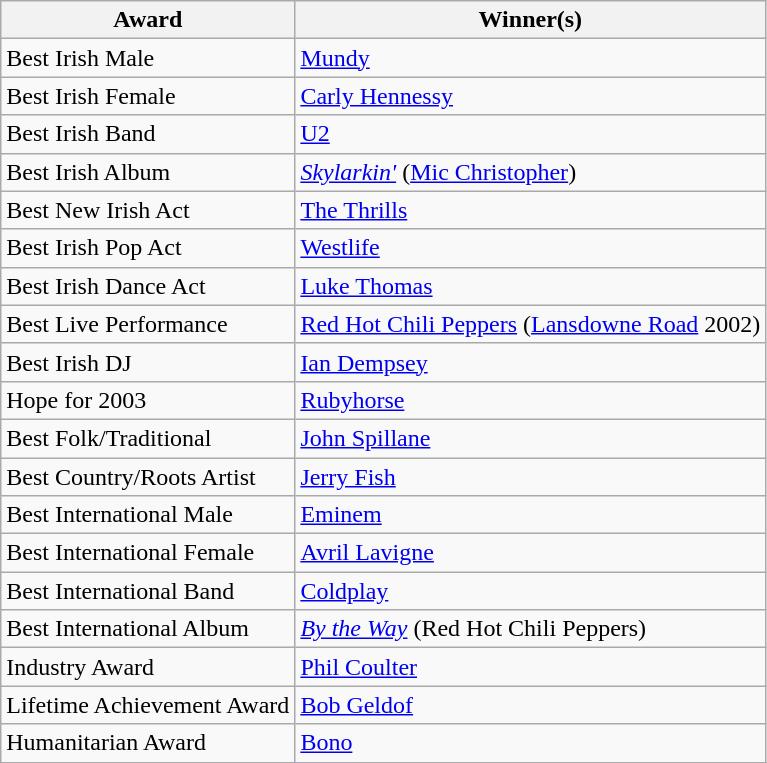<table class="wikitable">
<tr>
<th>Award</th>
<th>Winner(s)</th>
</tr>
<tr>
<td>Best Irish Male</td>
<td><a href='#'>Mundy</a></td>
</tr>
<tr>
<td>Best Irish Female</td>
<td><a href='#'>Carly Hennessy</a></td>
</tr>
<tr>
<td>Best Irish Band</td>
<td><a href='#'>U2</a></td>
</tr>
<tr>
<td>Best Irish Album</td>
<td><em><a href='#'>Skylarkin'</a></em> (<a href='#'>Mic Christopher</a>)</td>
</tr>
<tr>
<td>Best New Irish Act</td>
<td><a href='#'>The Thrills</a></td>
</tr>
<tr>
<td>Best Irish Pop Act</td>
<td><a href='#'>Westlife</a></td>
</tr>
<tr>
<td>Best Irish Dance Act</td>
<td><a href='#'>Luke Thomas</a></td>
</tr>
<tr>
<td>Best Live Performance</td>
<td><a href='#'>Red Hot Chili Peppers</a> (<a href='#'>Lansdowne Road</a> 2002)</td>
</tr>
<tr>
<td>Best Irish DJ</td>
<td><a href='#'>Ian Dempsey</a></td>
</tr>
<tr>
<td>Hope for 2003</td>
<td><a href='#'>Rubyhorse</a></td>
</tr>
<tr>
<td>Best Folk/Traditional</td>
<td><a href='#'>John Spillane</a></td>
</tr>
<tr>
<td>Best Country/Roots Artist</td>
<td><a href='#'>Jerry Fish</a></td>
</tr>
<tr>
<td>Best International Male</td>
<td><a href='#'>Eminem</a></td>
</tr>
<tr>
<td>Best International Female</td>
<td><a href='#'>Avril Lavigne</a></td>
</tr>
<tr>
<td>Best International Band</td>
<td><a href='#'>Coldplay</a></td>
</tr>
<tr>
<td>Best International Album</td>
<td><em><a href='#'>By the Way</a></em> (Red Hot Chili Peppers)</td>
</tr>
<tr>
<td>Industry Award</td>
<td><a href='#'>Phil Coulter</a></td>
</tr>
<tr>
<td>Lifetime Achievement Award</td>
<td><a href='#'>Bob Geldof</a></td>
</tr>
<tr>
<td>Humanitarian Award</td>
<td><a href='#'>Bono</a></td>
</tr>
<tr>
</tr>
</table>
